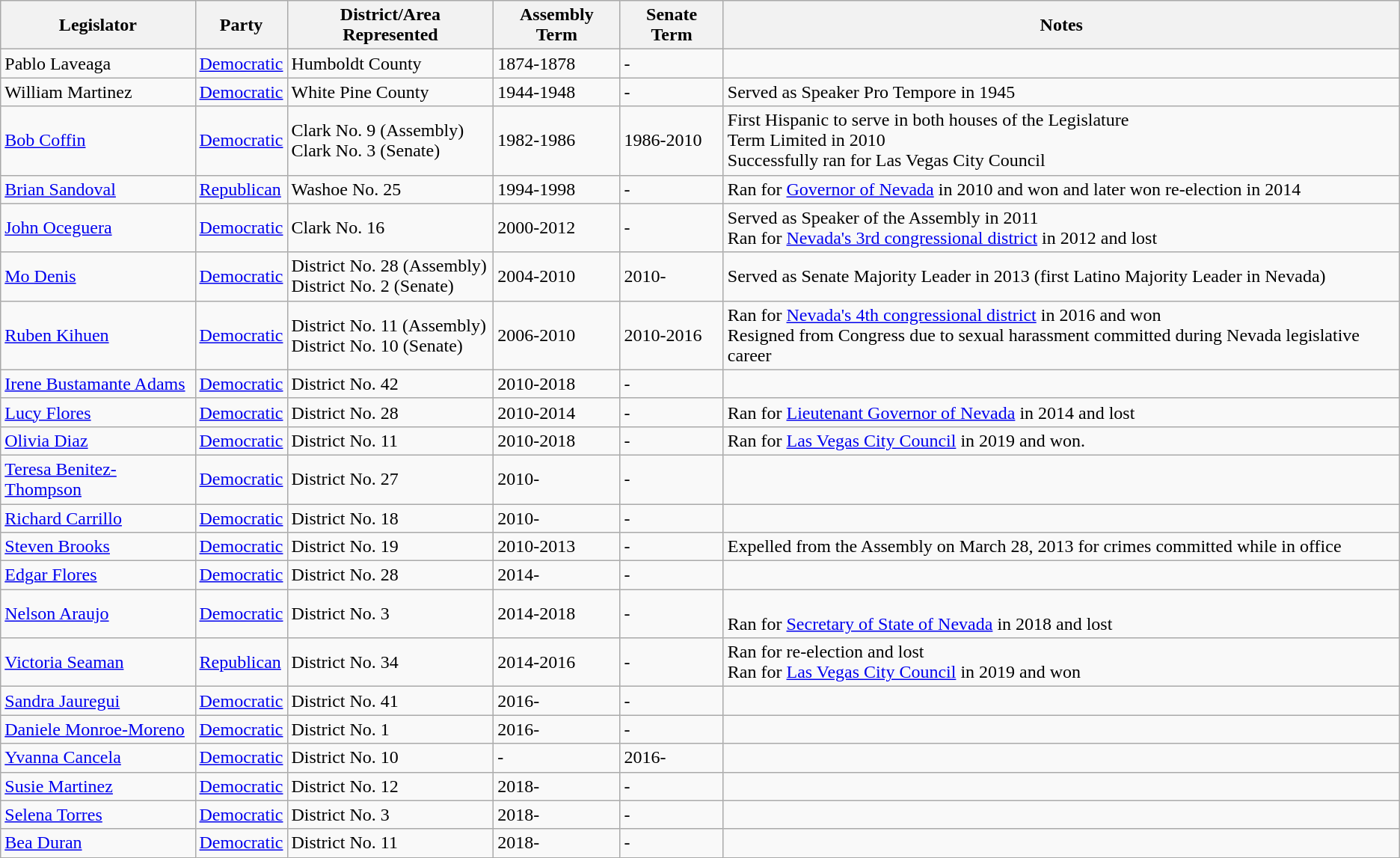<table class="wikitable">
<tr>
<th>Legislator</th>
<th>Party</th>
<th>District/Area Represented</th>
<th>Assembly Term</th>
<th>Senate Term</th>
<th>Notes</th>
</tr>
<tr>
<td>Pablo Laveaga</td>
<td><a href='#'>Democratic</a></td>
<td>Humboldt County</td>
<td>1874-1878</td>
<td>-</td>
<td></td>
</tr>
<tr>
<td>William Martinez</td>
<td><a href='#'>Democratic</a></td>
<td>White Pine County</td>
<td>1944-1948</td>
<td>-</td>
<td>Served as Speaker Pro Tempore in 1945</td>
</tr>
<tr>
<td><a href='#'>Bob Coffin</a></td>
<td><a href='#'>Democratic</a></td>
<td>Clark No. 9 (Assembly)<br>Clark No. 3 (Senate)</td>
<td>1982-1986</td>
<td>1986-2010</td>
<td>First Hispanic to serve in both houses of the Legislature<br>Term Limited in 2010<br>Successfully ran for Las Vegas City Council</td>
</tr>
<tr>
<td><a href='#'>Brian Sandoval</a></td>
<td><a href='#'>Republican</a></td>
<td>Washoe No. 25</td>
<td>1994-1998</td>
<td>-</td>
<td>Ran for <a href='#'>Governor of Nevada</a> in 2010 and won and later won re-election in 2014</td>
</tr>
<tr>
<td><a href='#'>John Oceguera</a></td>
<td><a href='#'>Democratic</a></td>
<td>Clark No. 16</td>
<td>2000-2012</td>
<td>-</td>
<td>Served as Speaker of the Assembly in 2011<br>Ran for <a href='#'>Nevada's 3rd congressional district</a> in 2012 and lost</td>
</tr>
<tr>
<td><a href='#'>Mo Denis</a></td>
<td><a href='#'>Democratic</a></td>
<td>District No. 28 (Assembly)<br>District No. 2 (Senate)</td>
<td>2004-2010</td>
<td>2010-</td>
<td>Served as Senate Majority Leader in 2013 (first Latino Majority Leader in Nevada)</td>
</tr>
<tr>
<td><a href='#'>Ruben Kihuen</a></td>
<td><a href='#'>Democratic</a></td>
<td>District No. 11 (Assembly)<br>District No. 10 (Senate)</td>
<td>2006-2010</td>
<td>2010-2016</td>
<td>Ran for <a href='#'>Nevada's 4th congressional district</a> in 2016 and won<br>Resigned from Congress due to sexual harassment committed during Nevada legislative career</td>
</tr>
<tr>
<td><a href='#'>Irene Bustamante Adams</a></td>
<td><a href='#'>Democratic</a></td>
<td>District No. 42</td>
<td>2010-2018</td>
<td>-</td>
<td></td>
</tr>
<tr>
<td><a href='#'>Lucy Flores</a></td>
<td><a href='#'>Democratic</a></td>
<td>District No. 28</td>
<td>2010-2014</td>
<td>-</td>
<td>Ran for <a href='#'>Lieutenant Governor of Nevada</a> in 2014 and lost</td>
</tr>
<tr>
<td><a href='#'>Olivia Diaz</a></td>
<td><a href='#'>Democratic</a></td>
<td>District No. 11</td>
<td>2010-2018</td>
<td>-</td>
<td>Ran for <a href='#'>Las Vegas City Council</a> in 2019 and won.</td>
</tr>
<tr>
<td><a href='#'>Teresa Benitez-Thompson</a></td>
<td><a href='#'>Democratic</a></td>
<td>District No. 27</td>
<td>2010-</td>
<td>-</td>
<td></td>
</tr>
<tr>
<td><a href='#'>Richard Carrillo</a></td>
<td><a href='#'>Democratic</a></td>
<td>District No. 18</td>
<td>2010-</td>
<td>-</td>
<td></td>
</tr>
<tr>
<td><a href='#'>Steven Brooks</a></td>
<td><a href='#'>Democratic</a></td>
<td>District No. 19</td>
<td>2010-2013</td>
<td>-</td>
<td>Expelled from the Assembly on March 28, 2013 for crimes committed while in office</td>
</tr>
<tr>
<td><a href='#'>Edgar Flores</a></td>
<td><a href='#'>Democratic</a></td>
<td>District No. 28</td>
<td>2014-</td>
<td>-</td>
<td></td>
</tr>
<tr>
<td><a href='#'>Nelson Araujo</a></td>
<td><a href='#'>Democratic</a></td>
<td>District No. 3</td>
<td>2014-2018</td>
<td>-</td>
<td><br>Ran for <a href='#'>Secretary of State of Nevada</a> in 2018 and lost</td>
</tr>
<tr>
<td><a href='#'>Victoria Seaman</a></td>
<td><a href='#'>Republican</a></td>
<td>District No. 34</td>
<td>2014-2016</td>
<td>-</td>
<td>Ran for re-election and lost<br>Ran for <a href='#'>Las Vegas City Council</a> in 2019 and won</td>
</tr>
<tr>
<td><a href='#'>Sandra Jauregui</a></td>
<td><a href='#'>Democratic</a></td>
<td>District No. 41</td>
<td>2016-</td>
<td>-</td>
<td></td>
</tr>
<tr>
<td><a href='#'>Daniele Monroe-Moreno</a></td>
<td><a href='#'>Democratic</a></td>
<td>District No. 1</td>
<td>2016-</td>
<td>-</td>
<td></td>
</tr>
<tr>
<td><a href='#'>Yvanna Cancela</a></td>
<td><a href='#'>Democratic</a></td>
<td>District No. 10</td>
<td>-</td>
<td>2016-</td>
<td></td>
</tr>
<tr>
<td><a href='#'>Susie Martinez</a></td>
<td><a href='#'>Democratic</a></td>
<td>District No. 12</td>
<td>2018-</td>
<td>-</td>
<td></td>
</tr>
<tr>
<td><a href='#'>Selena Torres</a></td>
<td><a href='#'>Democratic</a></td>
<td>District No. 3</td>
<td>2018-</td>
<td>-</td>
<td></td>
</tr>
<tr>
<td><a href='#'>Bea Duran</a></td>
<td><a href='#'>Democratic</a></td>
<td>District No. 11</td>
<td>2018-</td>
<td>-</td>
<td></td>
</tr>
</table>
